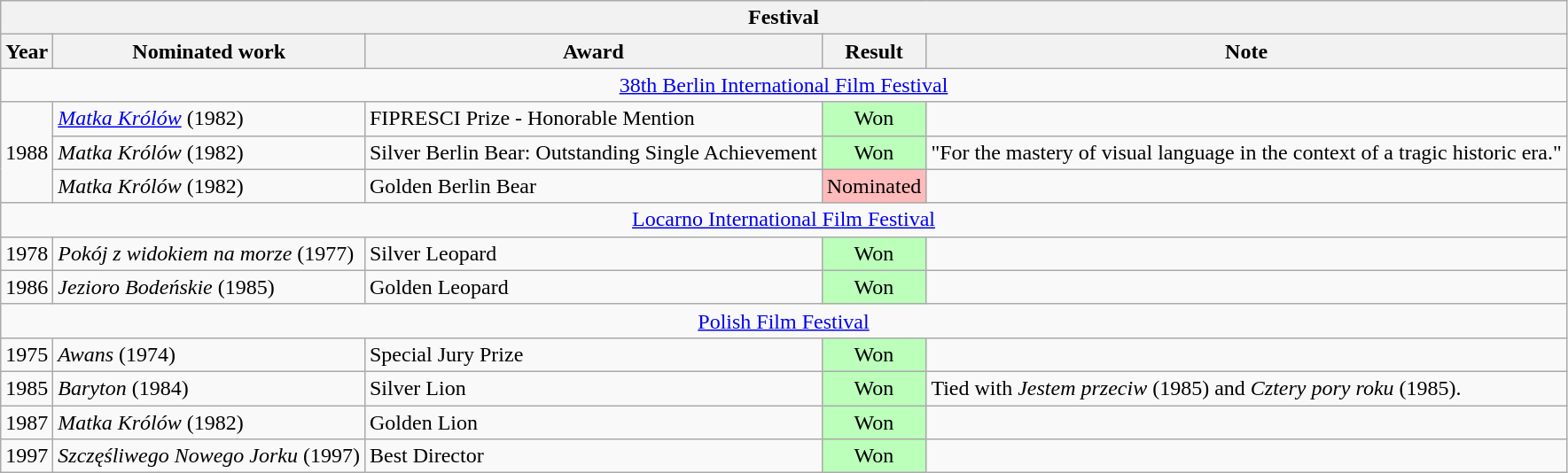<table class="wikitable">
<tr>
<th colspan="5"><strong>Festival</strong></th>
</tr>
<tr>
<th>Year</th>
<th>Nominated work</th>
<th>Award</th>
<th>Result</th>
<th>Note</th>
</tr>
<tr>
<td colspan="5" align="center"><a href='#'>38th Berlin International Film Festival</a></td>
</tr>
<tr>
<td rowspan="3">1988</td>
<td><em><a href='#'>Matka Królów</a></em> (1982)</td>
<td>FIPRESCI Prize - Honorable Mention</td>
<td bgcolor="#bbffbb" align="center">Won</td>
<td></td>
</tr>
<tr>
<td><em>Matka Królów</em> (1982)</td>
<td>Silver Berlin Bear: Outstanding Single Achievement</td>
<td bgcolor="#bbffbb" align="center">Won</td>
<td>"For the mastery of visual language in the context of a tragic historic era."</td>
</tr>
<tr>
<td><em>Matka Królów</em> (1982)</td>
<td>Golden Berlin Bear</td>
<td bgcolor="#ffbbbb" align="center">Nominated</td>
</tr>
<tr>
<td colspan="5" align="center"><a href='#'>Locarno International Film Festival</a></td>
</tr>
<tr>
<td>1978</td>
<td><em>Pokój z widokiem na morze</em> (1977)</td>
<td>Silver Leopard</td>
<td bgcolor="#bbffbb" align="center">Won</td>
<td></td>
</tr>
<tr>
<td>1986</td>
<td><em>Jezioro Bodeńskie</em> (1985)</td>
<td>Golden Leopard</td>
<td bgcolor="#bbffbb" align="center">Won</td>
<td></td>
</tr>
<tr>
<td colspan="5" align="center"><a href='#'>Polish Film Festival</a></td>
</tr>
<tr>
<td>1975</td>
<td><em>Awans</em> (1974)</td>
<td>Special Jury Prize</td>
<td bgcolor="#bbffbb" align="center">Won</td>
<td></td>
</tr>
<tr>
<td>1985</td>
<td><em>Baryton</em> (1984)</td>
<td>Silver Lion</td>
<td bgcolor="#bbffbb" align="center">Won</td>
<td>Tied with <em>Jestem przeciw</em> (1985) and <em>Cztery pory roku</em> (1985).</td>
</tr>
<tr>
<td>1987</td>
<td><em>Matka Królów</em> (1982)</td>
<td>Golden Lion</td>
<td bgcolor="#bbffbb" align="center">Won</td>
<td></td>
</tr>
<tr>
<td>1997</td>
<td><em>Szczęśliwego Nowego Jorku</em> (1997)</td>
<td>Best Director</td>
<td bgcolor="#bbffbb" align="center">Won</td>
<td></td>
</tr>
</table>
